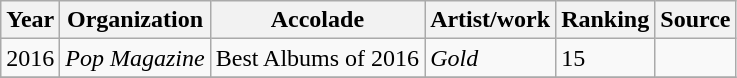<table class="wikitable">
<tr>
<th>Year</th>
<th>Organization</th>
<th>Accolade</th>
<th>Artist/work</th>
<th>Ranking</th>
<th>Source</th>
</tr>
<tr>
<td>2016</td>
<td><em>Pop Magazine</em></td>
<td>Best Albums of 2016</td>
<td><em>Gold</em></td>
<td>15</td>
<td></td>
</tr>
<tr>
</tr>
</table>
